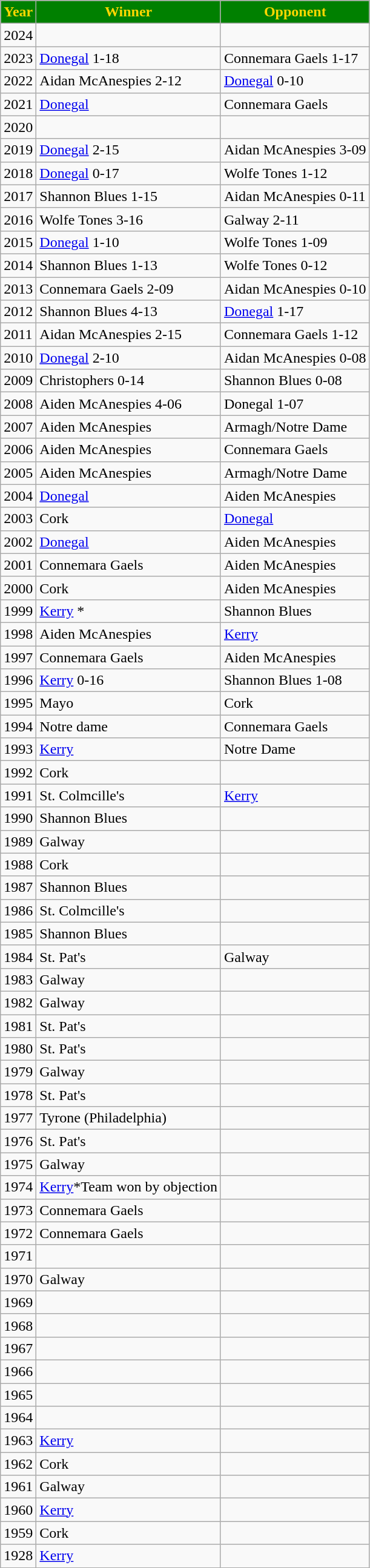<table class="wikitable">
<tr>
<th style="background:green;color:gold">Year</th>
<th style="background:green;color:gold">Winner</th>
<th style="background:green;color:gold">Opponent</th>
</tr>
<tr>
<td>2024</td>
<td></td>
<td></td>
</tr>
<tr>
<td>2023</td>
<td><a href='#'>Donegal</a> 1-18</td>
<td>Connemara Gaels 1-17</td>
</tr>
<tr>
<td>2022</td>
<td>Aidan McAnespies 2-12</td>
<td><a href='#'>Donegal</a> 0-10</td>
</tr>
<tr>
<td>2021</td>
<td><a href='#'>Donegal</a></td>
<td>Connemara Gaels</td>
</tr>
<tr>
<td>2020</td>
<td></td>
<td></td>
</tr>
<tr>
<td>2019</td>
<td><a href='#'>Donegal</a> 2-15</td>
<td>Aidan McAnespies 3-09</td>
</tr>
<tr>
<td>2018</td>
<td><a href='#'>Donegal</a> 0-17</td>
<td>Wolfe Tones 1-12</td>
</tr>
<tr>
<td>2017</td>
<td>Shannon Blues 1-15</td>
<td>Aidan McAnespies 0-11</td>
</tr>
<tr>
<td>2016</td>
<td>Wolfe Tones 3-16</td>
<td>Galway 2-11</td>
</tr>
<tr>
<td>2015</td>
<td><a href='#'>Donegal</a> 1-10</td>
<td>Wolfe Tones 1-09</td>
</tr>
<tr>
<td>2014</td>
<td>Shannon Blues 1-13</td>
<td>Wolfe Tones 0-12</td>
</tr>
<tr>
<td>2013</td>
<td>Connemara Gaels 2-09</td>
<td>Aidan McAnespies 0-10</td>
</tr>
<tr>
<td>2012</td>
<td>Shannon Blues 4-13</td>
<td><a href='#'>Donegal</a> 1-17</td>
</tr>
<tr>
<td>2011</td>
<td>Aidan McAnespies 2-15</td>
<td>Connemara Gaels 1-12</td>
</tr>
<tr>
<td>2010</td>
<td><a href='#'>Donegal</a> 2-10</td>
<td>Aidan McAnespies 0-08</td>
</tr>
<tr>
<td>2009</td>
<td>Christophers 0-14</td>
<td>Shannon Blues 0-08</td>
</tr>
<tr>
<td>2008</td>
<td>Aiden McAnespies 4-06</td>
<td>Donegal 1-07</td>
</tr>
<tr>
<td>2007</td>
<td>Aiden McAnespies</td>
<td>Armagh/Notre Dame</td>
</tr>
<tr>
<td>2006</td>
<td>Aiden McAnespies</td>
<td>Connemara Gaels</td>
</tr>
<tr>
<td>2005</td>
<td>Aiden McAnespies</td>
<td>Armagh/Notre Dame</td>
</tr>
<tr>
<td>2004</td>
<td><a href='#'>Donegal</a></td>
<td>Aiden McAnespies</td>
</tr>
<tr>
<td>2003</td>
<td>Cork</td>
<td><a href='#'>Donegal</a></td>
</tr>
<tr>
<td>2002</td>
<td><a href='#'>Donegal</a></td>
<td>Aiden McAnespies</td>
</tr>
<tr>
<td>2001</td>
<td>Connemara Gaels</td>
<td>Aiden McAnespies</td>
</tr>
<tr>
<td>2000</td>
<td>Cork</td>
<td>Aiden McAnespies</td>
</tr>
<tr>
<td>1999</td>
<td><a href='#'>Kerry</a> *</td>
<td>Shannon Blues</td>
</tr>
<tr>
<td>1998</td>
<td>Aiden McAnespies</td>
<td><a href='#'>Kerry</a></td>
</tr>
<tr>
<td>1997</td>
<td>Connemara Gaels</td>
<td>Aiden McAnespies</td>
</tr>
<tr>
<td>1996</td>
<td><a href='#'>Kerry</a> 0-16</td>
<td>Shannon Blues 1-08</td>
</tr>
<tr>
<td>1995</td>
<td>Mayo</td>
<td>Cork</td>
</tr>
<tr>
<td>1994</td>
<td>Notre dame</td>
<td>Connemara Gaels</td>
</tr>
<tr>
<td>1993</td>
<td><a href='#'>Kerry</a></td>
<td>Notre Dame</td>
</tr>
<tr>
<td>1992</td>
<td>Cork</td>
<td></td>
</tr>
<tr>
<td>1991</td>
<td>St. Colmcille's</td>
<td><a href='#'>Kerry</a></td>
</tr>
<tr>
<td>1990</td>
<td>Shannon Blues</td>
<td></td>
</tr>
<tr>
<td>1989</td>
<td>Galway</td>
<td></td>
</tr>
<tr>
<td>1988</td>
<td>Cork</td>
<td></td>
</tr>
<tr>
<td>1987</td>
<td>Shannon Blues</td>
<td></td>
</tr>
<tr>
<td>1986</td>
<td>St. Colmcille's</td>
<td></td>
</tr>
<tr>
<td>1985</td>
<td>Shannon Blues</td>
<td></td>
</tr>
<tr>
<td>1984</td>
<td>St. Pat's</td>
<td>Galway</td>
</tr>
<tr>
<td>1983</td>
<td>Galway</td>
<td></td>
</tr>
<tr>
<td>1982</td>
<td>Galway</td>
<td></td>
</tr>
<tr>
<td>1981</td>
<td>St. Pat's</td>
<td></td>
</tr>
<tr>
<td>1980</td>
<td>St. Pat's</td>
<td></td>
</tr>
<tr>
<td>1979</td>
<td>Galway</td>
<td></td>
</tr>
<tr>
<td>1978</td>
<td>St. Pat's</td>
<td></td>
</tr>
<tr>
<td>1977</td>
<td>Tyrone (Philadelphia)</td>
<td></td>
</tr>
<tr>
<td>1976</td>
<td>St. Pat's</td>
<td></td>
</tr>
<tr>
<td>1975</td>
<td>Galway</td>
<td></td>
</tr>
<tr>
<td>1974</td>
<td><a href='#'>Kerry</a>*Team won by objection</td>
<td></td>
</tr>
<tr>
<td>1973</td>
<td>Connemara Gaels</td>
<td></td>
</tr>
<tr>
<td>1972</td>
<td>Connemara Gaels</td>
<td></td>
</tr>
<tr>
<td>1971</td>
<td></td>
<td></td>
</tr>
<tr>
<td>1970</td>
<td>Galway</td>
<td></td>
</tr>
<tr>
<td>1969</td>
<td></td>
<td></td>
</tr>
<tr>
<td>1968</td>
<td></td>
<td></td>
</tr>
<tr>
<td>1967</td>
<td></td>
<td></td>
</tr>
<tr>
<td>1966</td>
<td></td>
<td></td>
</tr>
<tr>
<td>1965</td>
<td></td>
<td></td>
</tr>
<tr>
<td>1964</td>
<td></td>
<td></td>
</tr>
<tr>
<td>1963</td>
<td><a href='#'>Kerry</a></td>
<td></td>
</tr>
<tr>
<td>1962</td>
<td>Cork</td>
<td></td>
</tr>
<tr>
<td>1961</td>
<td>Galway</td>
<td></td>
</tr>
<tr>
<td>1960</td>
<td><a href='#'>Kerry</a></td>
<td></td>
</tr>
<tr>
<td>1959</td>
<td>Cork</td>
<td></td>
</tr>
<tr>
<td>1928</td>
<td><a href='#'>Kerry</a></td>
<td></td>
</tr>
</table>
